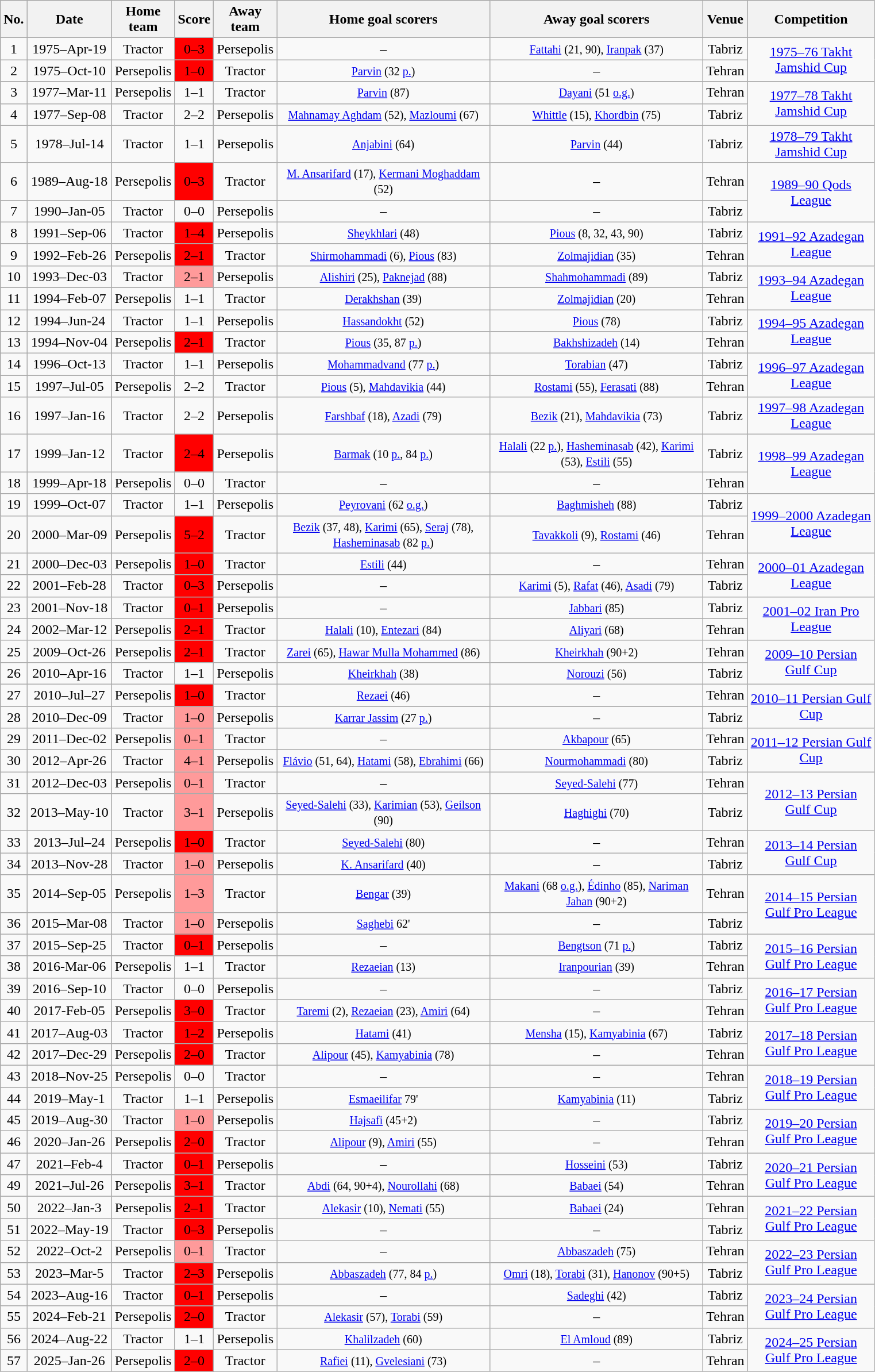<table class="wikitable" style="text-align: center;">
<tr>
<th width=20><strong>No.</strong></th>
<th><strong>Date</strong></th>
<th width="2">Home team</th>
<th width="2">Score</th>
<th width="2">Away team</th>
<th width=240>Home goal scorers</th>
<th width=240>Away goal scorers</th>
<th width=40><strong>Venue</strong></th>
<th width=140><strong>Competition</strong></th>
</tr>
<tr>
<td>1</td>
<td>1975–Apr-19</td>
<td>Tractor</td>
<td bgcolor=FF0000><span>0–3</span></td>
<td>Persepolis</td>
<td>–</td>
<td><small><a href='#'>Fattahi</a> (21, 90), <a href='#'>Iranpak</a> (37)</small></td>
<td>Tabriz</td>
<td rowspan=2><a href='#'>1975–76 Takht Jamshid Cup</a></td>
</tr>
<tr>
<td>2</td>
<td>1975–Oct-10</td>
<td>Persepolis</td>
<td bgcolor=FF0000><span>1–0</span></td>
<td>Tractor</td>
<td><small><a href='#'>Parvin</a> (32 <a href='#'>p.</a>)</small></td>
<td>–</td>
<td>Tehran</td>
</tr>
<tr>
<td>3</td>
<td>1977–Mar-11</td>
<td>Persepolis</td>
<td>1–1</td>
<td>Tractor</td>
<td><small><a href='#'>Parvin</a> (87)</small></td>
<td><small><a href='#'>Dayani</a> (51 <a href='#'>o.g.</a>)</small></td>
<td>Tehran</td>
<td rowspan=2><a href='#'>1977–78 Takht Jamshid Cup</a></td>
</tr>
<tr>
<td>4</td>
<td>1977–Sep-08</td>
<td>Tractor</td>
<td>2–2</td>
<td>Persepolis</td>
<td><small><a href='#'>Mahnamay Aghdam</a> (52), <a href='#'>Mazloumi</a> (67)</small></td>
<td><small><a href='#'>Whittle</a> (15), <a href='#'>Khordbin</a> (75)</small></td>
<td>Tabriz</td>
</tr>
<tr>
<td>5</td>
<td>1978–Jul-14</td>
<td>Tractor</td>
<td>1–1</td>
<td>Persepolis</td>
<td><small><a href='#'>Anjabini</a> (64)</small></td>
<td><small><a href='#'>Parvin</a> (44)</small></td>
<td>Tabriz</td>
<td><a href='#'>1978–79 Takht Jamshid Cup</a></td>
</tr>
<tr>
<td>6</td>
<td>1989–Aug-18</td>
<td>Persepolis</td>
<td bgcolor=FF0000><span>0–3</span></td>
<td>Tractor</td>
<td><small><a href='#'>M. Ansarifard</a> (17), <a href='#'>Kermani Moghaddam</a> (52)</small></td>
<td>–</td>
<td>Tehran</td>
<td rowspan=2><a href='#'>1989–90 Qods League</a></td>
</tr>
<tr>
<td>7</td>
<td>1990–Jan-05</td>
<td>Tractor</td>
<td>0–0</td>
<td>Persepolis</td>
<td>–</td>
<td>–</td>
<td>Tabriz</td>
</tr>
<tr>
<td>8</td>
<td>1991–Sep-06</td>
<td>Tractor</td>
<td bgcolor=FF0000><span>1–4</span></td>
<td>Persepolis</td>
<td><small><a href='#'>Sheykhlari</a> (48)</small></td>
<td><small><a href='#'>Pious</a> (8, 32, 43, 90)</small></td>
<td>Tabriz</td>
<td rowspan=2><a href='#'>1991–92 Azadegan League</a></td>
</tr>
<tr>
<td>9</td>
<td>1992–Feb-26</td>
<td>Persepolis</td>
<td bgcolor=FF0000><span>2–1</span></td>
<td>Tractor</td>
<td><small><a href='#'>Shirmohammadi</a> (6), <a href='#'>Pious</a> (83)</small></td>
<td><small><a href='#'>Zolmajidian</a> (35)</small></td>
<td>Tehran</td>
</tr>
<tr>
<td>10</td>
<td>1993–Dec-03</td>
<td>Tractor</td>
<td bgcolor=ff9a9a>2–1</td>
<td>Persepolis</td>
<td><small><a href='#'>Alishiri</a> (25), <a href='#'>Paknejad</a> (88)</small></td>
<td><small><a href='#'>Shahmohammadi</a> (89)</small></td>
<td>Tabriz</td>
<td rowspan=2><a href='#'>1993–94 Azadegan League</a></td>
</tr>
<tr>
<td>11</td>
<td>1994–Feb-07</td>
<td>Persepolis</td>
<td>1–1</td>
<td>Tractor</td>
<td><small><a href='#'>Derakhshan</a> (39)</small></td>
<td><small><a href='#'>Zolmajidian</a> (20)</small></td>
<td>Tehran</td>
</tr>
<tr>
<td>12</td>
<td>1994–Jun-24</td>
<td>Tractor</td>
<td>1–1</td>
<td>Persepolis</td>
<td><small><a href='#'>Hassandokht</a> (52)</small></td>
<td><small><a href='#'>Pious</a> (78)</small></td>
<td>Tabriz</td>
<td rowspan=2><a href='#'>1994–95 Azadegan League</a></td>
</tr>
<tr>
<td>13</td>
<td>1994–Nov-04</td>
<td>Persepolis</td>
<td bgcolor=FF0000><span>2–1</span></td>
<td>Tractor</td>
<td><small><a href='#'>Pious</a> (35, 87 <a href='#'>p.</a>)</small></td>
<td><small><a href='#'>Bakhshizadeh</a> (14)</small></td>
<td>Tehran</td>
</tr>
<tr>
<td>14</td>
<td>1996–Oct-13</td>
<td>Tractor</td>
<td>1–1</td>
<td>Persepolis</td>
<td><small><a href='#'>Mohammadvand</a> (77 <a href='#'>p.</a>)</small></td>
<td><small><a href='#'>Torabian</a> (47)</small></td>
<td>Tabriz</td>
<td rowspan=2><a href='#'>1996–97 Azadegan League</a></td>
</tr>
<tr>
<td>15</td>
<td>1997–Jul-05</td>
<td>Persepolis</td>
<td>2–2</td>
<td>Tractor</td>
<td><small><a href='#'>Pious</a> (5), <a href='#'>Mahdavikia</a> (44)</small></td>
<td><small><a href='#'>Rostami</a> (55), <a href='#'>Ferasati</a> (88)</small></td>
<td>Tehran</td>
</tr>
<tr>
<td>16</td>
<td>1997–Jan-16</td>
<td>Tractor</td>
<td>2–2</td>
<td>Persepolis</td>
<td><small><a href='#'>Farshbaf</a> (18), <a href='#'>Azadi</a> (79)</small></td>
<td><small><a href='#'>Bezik</a> (21), <a href='#'>Mahdavikia</a> (73)</small></td>
<td>Tabriz</td>
<td><a href='#'>1997–98 Azadegan League</a></td>
</tr>
<tr>
<td>17</td>
<td>1999–Jan-12</td>
<td>Tractor</td>
<td bgcolor=FF0000><span>2–4</span></td>
<td>Persepolis</td>
<td><small><a href='#'>Barmak</a> (10 <a href='#'>p.</a>, 84 <a href='#'>p.</a>)</small></td>
<td><small><a href='#'>Halali</a> (22 <a href='#'>p.</a>), <a href='#'>Hasheminasab</a> (42), <a href='#'>Karimi</a> (53), <a href='#'>Estili</a> (55)</small></td>
<td>Tabriz</td>
<td rowspan=2><a href='#'>1998–99 Azadegan League</a></td>
</tr>
<tr>
<td>18</td>
<td>1999–Apr-18</td>
<td>Persepolis</td>
<td>0–0</td>
<td>Tractor</td>
<td>–</td>
<td>–</td>
<td>Tehran</td>
</tr>
<tr>
<td>19</td>
<td>1999–Oct-07</td>
<td>Tractor</td>
<td>1–1</td>
<td>Persepolis</td>
<td><small><a href='#'>Peyrovani</a> (62 <a href='#'>o.g.</a>)</small></td>
<td><small><a href='#'>Baghmisheh</a> (88)</small></td>
<td>Tabriz</td>
<td rowspan=2><a href='#'>1999–2000 Azadegan League</a></td>
</tr>
<tr>
<td>20</td>
<td>2000–Mar-09</td>
<td>Persepolis</td>
<td bgcolor=FF0000><span>5–2</span></td>
<td>Tractor</td>
<td><small><a href='#'>Bezik</a> (37, 48), <a href='#'>Karimi</a> (65), <a href='#'>Seraj</a> (78), <a href='#'>Hasheminasab</a> (82 <a href='#'>p.</a>)</small></td>
<td><small><a href='#'>Tavakkoli</a> (9), <a href='#'>Rostami</a> (46)</small></td>
<td>Tehran</td>
</tr>
<tr>
<td>21</td>
<td>2000–Dec-03</td>
<td>Persepolis</td>
<td bgcolor=FF0000><span>1–0</span></td>
<td>Tractor</td>
<td><small><a href='#'>Estili</a> (44)</small></td>
<td>–</td>
<td>Tehran</td>
<td rowspan=2><a href='#'>2000–01 Azadegan League</a></td>
</tr>
<tr>
<td>22</td>
<td>2001–Feb-28</td>
<td>Tractor</td>
<td bgcolor=FF0000><span>0–3</span></td>
<td>Persepolis</td>
<td>–</td>
<td><small><a href='#'>Karimi</a> (5), <a href='#'>Rafat</a> (46), <a href='#'>Asadi</a> (79)</small></td>
<td>Tabriz</td>
</tr>
<tr>
<td>23</td>
<td>2001–Nov-18</td>
<td>Tractor</td>
<td bgcolor=FF0000><span>0–1</span></td>
<td>Persepolis</td>
<td>–</td>
<td><small><a href='#'>Jabbari</a> (85)</small></td>
<td>Tabriz</td>
<td rowspan=2><a href='#'>2001–02 Iran Pro League</a></td>
</tr>
<tr>
<td>24</td>
<td>2002–Mar-12</td>
<td>Persepolis</td>
<td bgcolor=FF0000><span>2–1</span></td>
<td>Tractor</td>
<td><small><a href='#'>Halali</a> (10), <a href='#'>Entezari</a> (84)</small></td>
<td><small><a href='#'>Aliyari</a> (68)</small></td>
<td>Tehran</td>
</tr>
<tr>
<td>25</td>
<td>2009–Oct-26</td>
<td>Persepolis</td>
<td bgcolor=FF0000><span>2–1</span></td>
<td>Tractor</td>
<td><small><a href='#'>Zarei</a> (65), <a href='#'>Hawar Mulla Mohammed</a> (86)</small></td>
<td><small><a href='#'>Kheirkhah</a> (90+2)</small></td>
<td>Tehran</td>
<td rowspan=2><a href='#'>2009–10 Persian Gulf Cup</a></td>
</tr>
<tr>
<td>26</td>
<td>2010–Apr-16</td>
<td>Tractor</td>
<td>1–1</td>
<td>Persepolis</td>
<td><small><a href='#'>Kheirkhah</a> (38)</small></td>
<td><small><a href='#'>Norouzi</a> (56)</small></td>
<td>Tabriz</td>
</tr>
<tr>
<td>27</td>
<td>2010–Jul–27</td>
<td>Persepolis</td>
<td bgcolor=FF0000><span>1–0</span></td>
<td>Tractor</td>
<td><small><a href='#'>Rezaei</a> (46)</small></td>
<td>–</td>
<td>Tehran</td>
<td rowspan=2><a href='#'>2010–11 Persian Gulf Cup</a></td>
</tr>
<tr>
<td>28</td>
<td>2010–Dec-09</td>
<td>Tractor</td>
<td bgcolor=ff9a9a>1–0</td>
<td>Persepolis</td>
<td><small><a href='#'>Karrar Jassim</a> (27 <a href='#'>p.</a>)</small></td>
<td>–</td>
<td>Tabriz</td>
</tr>
<tr>
<td>29</td>
<td>2011–Dec-02</td>
<td>Persepolis</td>
<td bgcolor=ff9a9a>0–1</td>
<td>Tractor</td>
<td>–</td>
<td><small><a href='#'>Akbapour</a> (65)</small></td>
<td>Tehran</td>
<td rowspan=2><a href='#'>2011–12 Persian Gulf Cup</a></td>
</tr>
<tr>
<td>30</td>
<td>2012–Apr-26</td>
<td>Tractor</td>
<td bgcolor=ff9a9a>4–1</td>
<td>Persepolis</td>
<td><small><a href='#'>Flávio</a> (51, 64), <a href='#'>Hatami</a> (58), <a href='#'>Ebrahimi</a> (66)</small></td>
<td><small><a href='#'>Nourmohammadi</a> (80)</small></td>
<td>Tabriz</td>
</tr>
<tr>
<td>31</td>
<td>2012–Dec-03</td>
<td>Persepolis</td>
<td bgcolor=ff9a9a>0–1</td>
<td>Tractor</td>
<td>–</td>
<td><small><a href='#'>Seyed-Salehi</a> (77)</small></td>
<td>Tehran</td>
<td rowspan=2><a href='#'>2012–13 Persian Gulf Cup</a></td>
</tr>
<tr>
<td>32</td>
<td>2013–May-10</td>
<td>Tractor</td>
<td bgcolor=ff9a9a>3–1</td>
<td>Persepolis</td>
<td><small><a href='#'>Seyed-Salehi</a> (33), <a href='#'>Karimian</a> (53), <a href='#'>Geílson</a> (90)</small></td>
<td><small><a href='#'>Haghighi</a> (70)</small></td>
<td>Tabriz</td>
</tr>
<tr>
<td>33</td>
<td>2013–Jul–24</td>
<td>Persepolis</td>
<td bgcolor=FF0000><span>1–0</span></td>
<td>Tractor</td>
<td><small><a href='#'>Seyed-Salehi</a> (80)</small></td>
<td>–</td>
<td>Tehran</td>
<td rowspan=2><a href='#'>2013–14 Persian Gulf Cup</a></td>
</tr>
<tr>
<td>34</td>
<td>2013–Nov-28</td>
<td>Tractor</td>
<td bgcolor=ff9a9a>1–0</td>
<td>Persepolis</td>
<td><small><a href='#'>K. Ansarifard</a> (40)</small></td>
<td>–</td>
<td>Tabriz</td>
</tr>
<tr>
<td>35</td>
<td>2014–Sep-05</td>
<td>Persepolis</td>
<td bgcolor=ff9a9a>1–3</td>
<td>Tractor</td>
<td><small><a href='#'>Bengar</a> (39)</small></td>
<td><small><a href='#'>Makani</a> (68 <a href='#'>o.g.</a>), <a href='#'>Édinho</a> (85), <a href='#'>Nariman Jahan</a> (90+2)</small></td>
<td>Tehran</td>
<td rowspan=2><a href='#'>2014–15 Persian Gulf Pro League</a></td>
</tr>
<tr>
<td>36</td>
<td>2015–Mar-08</td>
<td>Tractor</td>
<td bgcolor=ff9a9a>1–0</td>
<td>Persepolis</td>
<td><small><a href='#'>Saghebi</a> 62'</small></td>
<td>–</td>
<td>Tabriz</td>
</tr>
<tr>
<td>37</td>
<td>2015–Sep-25</td>
<td>Tractor</td>
<td bgcolor=FF0000><span>0–1</span></td>
<td>Persepolis</td>
<td>–</td>
<td><small><a href='#'>Bengtson</a> (71 <a href='#'>p.</a>)</small></td>
<td>Tabriz</td>
<td rowspan=2><a href='#'>2015–16 Persian Gulf Pro League</a></td>
</tr>
<tr>
<td>38</td>
<td>2016-Mar-06</td>
<td>Persepolis</td>
<td>1–1</td>
<td>Tractor</td>
<td><small><a href='#'>Rezaeian</a> (13)</small></td>
<td><small><a href='#'>Iranpourian</a> (39)</small></td>
<td>Tehran</td>
</tr>
<tr>
<td>39</td>
<td>2016–Sep-10</td>
<td>Tractor</td>
<td>0–0</td>
<td>Persepolis</td>
<td>–</td>
<td>–</td>
<td>Tabriz</td>
<td rowspan=2><a href='#'>2016–17 Persian Gulf Pro League</a></td>
</tr>
<tr>
<td>40</td>
<td>2017-Feb-05</td>
<td>Persepolis</td>
<td bgcolor=FF0000><span>3–0</span></td>
<td>Tractor</td>
<td><small><a href='#'>Taremi</a> (2), <a href='#'>Rezaeian</a> (23), <a href='#'>Amiri</a> (64)</small></td>
<td>–</td>
<td>Tehran</td>
</tr>
<tr>
<td>41</td>
<td>2017–Aug-03</td>
<td>Tractor</td>
<td bgcolor=FF0000><span>1–2</span></td>
<td>Persepolis</td>
<td><small><a href='#'>Hatami</a> (41)</small></td>
<td><small><a href='#'>Mensha</a> (15), <a href='#'>Kamyabinia</a> (67)</small></td>
<td>Tabriz</td>
<td rowspan=2><a href='#'>2017–18 Persian Gulf Pro League</a></td>
</tr>
<tr>
<td>42</td>
<td>2017–Dec-29</td>
<td>Persepolis</td>
<td bgcolor=FF0000><span>2–0</span></td>
<td>Tractor</td>
<td><small><a href='#'>Alipour</a> (45), <a href='#'>Kamyabinia</a> (78)</small></td>
<td>–</td>
<td>Tehran</td>
</tr>
<tr style=>
<td>43</td>
<td>2018–Nov-25</td>
<td>Persepolis</td>
<td>0–0</td>
<td>Tractor</td>
<td>–</td>
<td>–</td>
<td>Tehran</td>
<td rowspan=2><a href='#'>2018–19 Persian Gulf Pro League</a></td>
</tr>
<tr style=>
<td>44</td>
<td>2019–May-1</td>
<td>Tractor</td>
<td>1–1</td>
<td>Persepolis</td>
<td><small><a href='#'>Esmaeilifar</a> 79'</small></td>
<td><small><a href='#'>Kamyabinia</a> (11)</small></td>
<td>Tabriz</td>
</tr>
<tr>
<td>45</td>
<td>2019–Aug-30</td>
<td>Tractor</td>
<td bgcolor=ff9a9a>1–0</td>
<td>Persepolis</td>
<td><small><a href='#'>Hajsafi</a> (45+2)</small></td>
<td>–</td>
<td>Tabriz</td>
<td rowspan=2><a href='#'>2019–20 Persian Gulf Pro League</a></td>
</tr>
<tr>
<td>46</td>
<td>2020–Jan-26</td>
<td>Persepolis</td>
<td bgcolor=FF0000><span>2–0</span></td>
<td>Tractor</td>
<td><small><a href='#'>Alipour</a> (9), <a href='#'>Amiri</a> (55)</small></td>
<td>–</td>
<td>Tehran</td>
</tr>
<tr>
<td>47</td>
<td>2021–Feb-4</td>
<td>Tractor</td>
<td bgcolor=FF0000><span>0–1</span></td>
<td>Persepolis</td>
<td>–</td>
<td><small><a href='#'>Hosseini</a> (53)</small></td>
<td>Tabriz</td>
<td rowspan=2><a href='#'>2020–21 Persian Gulf Pro League</a></td>
</tr>
<tr>
<td>49</td>
<td>2021–Jul-26</td>
<td>Persepolis</td>
<td bgcolor=FF0000><span>3–1</span></td>
<td>Tractor</td>
<td><small><a href='#'>Abdi</a> (64, 90+4), <a href='#'>Nourollahi</a> (68)</small></td>
<td><small><a href='#'>Babaei</a> (54)</small></td>
<td>Tehran</td>
</tr>
<tr>
<td>50</td>
<td>2022–Jan-3</td>
<td>Persepolis</td>
<td bgcolor=FF0000><span>2–1</span></td>
<td>Tractor</td>
<td><small><a href='#'>Alekasir</a> (10), <a href='#'>Nemati</a> (55)</small></td>
<td><small><a href='#'>Babaei</a> (24)</small></td>
<td>Tehran</td>
<td rowspan=2><a href='#'>2021–22 Persian Gulf Pro League</a></td>
</tr>
<tr>
<td>51</td>
<td>2022–May-19</td>
<td>Tractor</td>
<td bgcolor=FF0000><span>0–3</span></td>
<td>Persepolis</td>
<td>–</td>
<td>–</td>
<td>Tabriz</td>
</tr>
<tr>
<td>52</td>
<td>2022–Oct-2</td>
<td>Persepolis</td>
<td bgcolor=ff9a9a>0–1</td>
<td>Tractor</td>
<td>–</td>
<td><small><a href='#'>Abbaszadeh</a> (75)</small></td>
<td>Tehran</td>
<td rowspan=2><a href='#'>2022–23 Persian Gulf Pro League</a></td>
</tr>
<tr>
<td>53</td>
<td>2023–Mar-5</td>
<td>Tractor</td>
<td bgcolor=FF0000><span>2–3</span></td>
<td>Persepolis</td>
<td><small><a href='#'>Abbaszadeh</a> (77, 84 <a href='#'>p.</a>)</small></td>
<td><small><a href='#'>Omri</a> (18), <a href='#'>Torabi</a> (31), <a href='#'>Hanonov</a> (90+5)</small></td>
<td>Tabriz</td>
</tr>
<tr>
<td>54</td>
<td>2023–Aug-16</td>
<td>Tractor</td>
<td bgcolor=FF0000><span>0–1</span></td>
<td>Persepolis</td>
<td>–</td>
<td><small><a href='#'>Sadeghi</a> (42)</small></td>
<td>Tabriz</td>
<td rowspan=2><a href='#'>2023–24 Persian Gulf Pro League</a></td>
</tr>
<tr>
<td>55</td>
<td>2024–Feb-21</td>
<td>Persepolis</td>
<td bgcolor=FF0000><span>2–0</span></td>
<td>Tractor</td>
<td><small><a href='#'>Alekasir</a> (57), <a href='#'>Torabi</a> (59)</small></td>
<td>–</td>
<td>Tehran</td>
</tr>
<tr style=>
<td>56</td>
<td>2024–Aug-22</td>
<td>Tractor</td>
<td>1–1</td>
<td>Persepolis</td>
<td><small><a href='#'>Khalilzadeh</a> (60)</small></td>
<td><small><a href='#'>El Amloud</a> (89)</small></td>
<td>Tabriz</td>
<td rowspan=2><a href='#'>2024–25 Persian Gulf Pro League</a></td>
</tr>
<tr>
<td>57</td>
<td>2025–Jan-26</td>
<td>Persepolis</td>
<td bgcolor=FF0000><span>2–0</span></td>
<td>Tractor</td>
<td><small><a href='#'>Rafiei</a> (11), <a href='#'>Gvelesiani</a> (73)</small></td>
<td>–</td>
<td>Tehran</td>
</tr>
</table>
